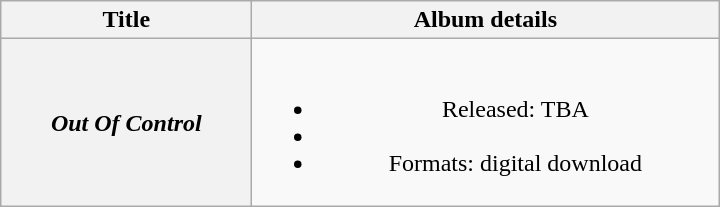<table class="wikitable plainrowheaders" style="text-align:center;" border="1">
<tr>
<th scope="col" style="width:10em;">Title</th>
<th scope="col" style="width:19em;">Album details</th>
</tr>
<tr>
<th scope="row"><em>Out Of Control</em></th>
<td><br><ul><li>Released: TBA</li><li></li><li>Formats: digital download</li></ul></td>
</tr>
</table>
